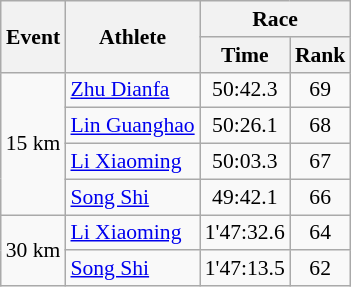<table class="wikitable" border="1" style="font-size:90%">
<tr>
<th rowspan=2>Event</th>
<th rowspan=2>Athlete</th>
<th colspan=2>Race</th>
</tr>
<tr>
<th>Time</th>
<th>Rank</th>
</tr>
<tr>
<td rowspan=4>15 km</td>
<td><a href='#'>Zhu Dianfa</a></td>
<td align=center>50:42.3</td>
<td align=center>69</td>
</tr>
<tr>
<td><a href='#'>Lin Guanghao</a></td>
<td align=center>50:26.1</td>
<td align=center>68</td>
</tr>
<tr>
<td><a href='#'>Li Xiaoming</a></td>
<td align=center>50:03.3</td>
<td align=center>67</td>
</tr>
<tr>
<td><a href='#'>Song Shi</a></td>
<td align=center>49:42.1</td>
<td align=center>66</td>
</tr>
<tr>
<td rowspan=2>30 km</td>
<td><a href='#'>Li Xiaoming</a></td>
<td align=center>1'47:32.6</td>
<td align=center>64</td>
</tr>
<tr>
<td><a href='#'>Song Shi</a></td>
<td align=center>1'47:13.5</td>
<td align=center>62</td>
</tr>
</table>
